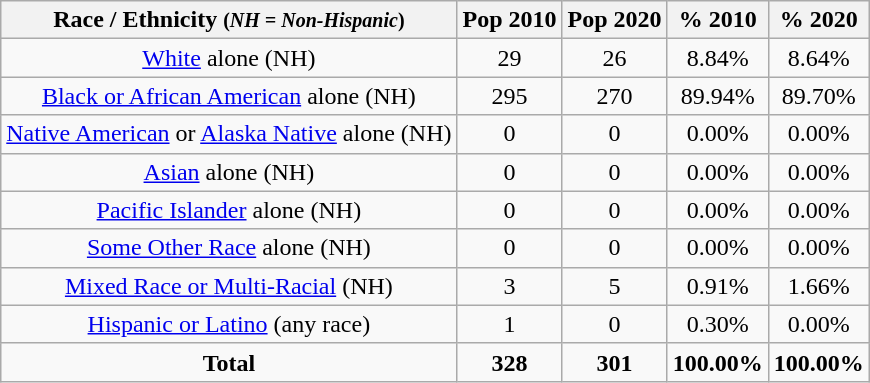<table class="wikitable" style="text-align:center;">
<tr>
<th>Race / Ethnicity <small>(<em>NH = Non-Hispanic</em>)</small></th>
<th>Pop 2010</th>
<th>Pop 2020</th>
<th>% 2010</th>
<th>% 2020</th>
</tr>
<tr>
<td><a href='#'>White</a> alone (NH)</td>
<td>29</td>
<td>26</td>
<td>8.84%</td>
<td>8.64%</td>
</tr>
<tr>
<td><a href='#'>Black or African American</a> alone (NH)</td>
<td>295</td>
<td>270</td>
<td>89.94%</td>
<td>89.70%</td>
</tr>
<tr>
<td><a href='#'>Native American</a> or <a href='#'>Alaska Native</a> alone (NH)</td>
<td>0</td>
<td>0</td>
<td>0.00%</td>
<td>0.00%</td>
</tr>
<tr>
<td><a href='#'>Asian</a> alone (NH)</td>
<td>0</td>
<td>0</td>
<td>0.00%</td>
<td>0.00%</td>
</tr>
<tr>
<td><a href='#'>Pacific Islander</a> alone (NH)</td>
<td>0</td>
<td>0</td>
<td>0.00%</td>
<td>0.00%</td>
</tr>
<tr>
<td><a href='#'>Some Other Race</a> alone (NH)</td>
<td>0</td>
<td>0</td>
<td>0.00%</td>
<td>0.00%</td>
</tr>
<tr>
<td><a href='#'>Mixed Race or Multi-Racial</a> (NH)</td>
<td>3</td>
<td>5</td>
<td>0.91%</td>
<td>1.66%</td>
</tr>
<tr>
<td><a href='#'>Hispanic or Latino</a> (any race)</td>
<td>1</td>
<td>0</td>
<td>0.30%</td>
<td>0.00%</td>
</tr>
<tr>
<td><strong>Total</strong></td>
<td><strong>328</strong></td>
<td><strong>301</strong></td>
<td><strong>100.00%</strong></td>
<td><strong>100.00%</strong></td>
</tr>
</table>
